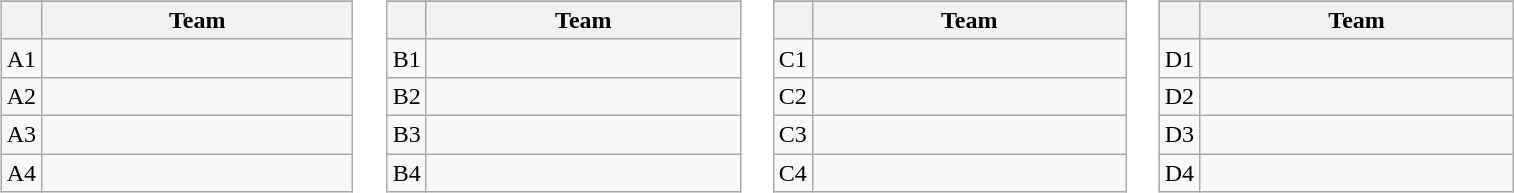<table>
<tr valign=top>
<td width=25%><br><table class="wikitable">
<tr>
</tr>
<tr>
<th></th>
<th width=200>Team</th>
</tr>
<tr>
<td align=center>A1</td>
<td></td>
</tr>
<tr>
<td align=center>A2</td>
<td></td>
</tr>
<tr>
<td align=center>A3</td>
<td></td>
</tr>
<tr>
<td align=center>A4</td>
<td></td>
</tr>
</table>
</td>
<td width=25%><br><table class="wikitable">
<tr>
</tr>
<tr>
<th></th>
<th width=202>Team</th>
</tr>
<tr>
<td align=center>B1</td>
<td></td>
</tr>
<tr>
<td align=center>B2</td>
<td></td>
</tr>
<tr>
<td align=center>B3</td>
<td></td>
</tr>
<tr>
<td align=center>B4</td>
<td></td>
</tr>
</table>
</td>
<td width=25%><br><table class="wikitable">
<tr>
</tr>
<tr>
<th></th>
<th width=202>Team</th>
</tr>
<tr>
<td align=center>C1</td>
<td></td>
</tr>
<tr>
<td align=center>C2</td>
<td></td>
</tr>
<tr>
<td align=center>C3</td>
<td></td>
</tr>
<tr>
<td align=center>C4</td>
<td></td>
</tr>
</table>
</td>
<td width=25%><br><table class="wikitable">
<tr>
</tr>
<tr>
<th></th>
<th width=202>Team</th>
</tr>
<tr>
<td align=center>D1</td>
<td></td>
</tr>
<tr>
<td align=center>D2</td>
<td></td>
</tr>
<tr>
<td align=center>D3</td>
<td></td>
</tr>
<tr>
<td align=center>D4</td>
<td></td>
</tr>
</table>
</td>
</tr>
</table>
